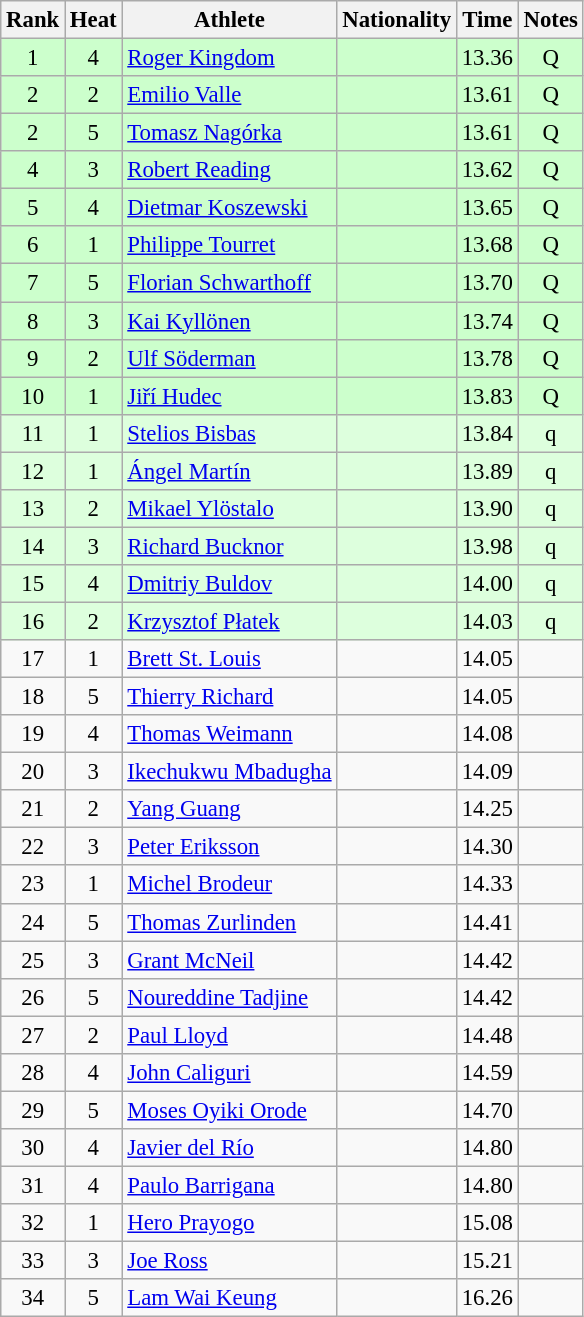<table class="wikitable sortable" style="text-align:center;font-size:95%">
<tr>
<th>Rank</th>
<th>Heat</th>
<th>Athlete</th>
<th>Nationality</th>
<th>Time</th>
<th>Notes</th>
</tr>
<tr bgcolor=ccffcc>
<td>1</td>
<td>4</td>
<td align="left"><a href='#'>Roger Kingdom</a></td>
<td align=left></td>
<td>13.36</td>
<td>Q</td>
</tr>
<tr bgcolor=ccffcc>
<td>2</td>
<td>2</td>
<td align="left"><a href='#'>Emilio Valle</a></td>
<td align=left></td>
<td>13.61</td>
<td>Q</td>
</tr>
<tr bgcolor=ccffcc>
<td>2</td>
<td>5</td>
<td align="left"><a href='#'>Tomasz Nagórka</a></td>
<td align=left></td>
<td>13.61</td>
<td>Q</td>
</tr>
<tr bgcolor=ccffcc>
<td>4</td>
<td>3</td>
<td align="left"><a href='#'>Robert Reading</a></td>
<td align=left></td>
<td>13.62</td>
<td>Q</td>
</tr>
<tr bgcolor=ccffcc>
<td>5</td>
<td>4</td>
<td align="left"><a href='#'>Dietmar Koszewski</a></td>
<td align=left></td>
<td>13.65</td>
<td>Q</td>
</tr>
<tr bgcolor=ccffcc>
<td>6</td>
<td>1</td>
<td align="left"><a href='#'>Philippe Tourret</a></td>
<td align=left></td>
<td>13.68</td>
<td>Q</td>
</tr>
<tr bgcolor=ccffcc>
<td>7</td>
<td>5</td>
<td align="left"><a href='#'>Florian Schwarthoff</a></td>
<td align=left></td>
<td>13.70</td>
<td>Q</td>
</tr>
<tr bgcolor=ccffcc>
<td>8</td>
<td>3</td>
<td align="left"><a href='#'>Kai Kyllönen</a></td>
<td align=left></td>
<td>13.74</td>
<td>Q</td>
</tr>
<tr bgcolor=ccffcc>
<td>9</td>
<td>2</td>
<td align="left"><a href='#'>Ulf Söderman</a></td>
<td align=left></td>
<td>13.78</td>
<td>Q</td>
</tr>
<tr bgcolor=ccffcc>
<td>10</td>
<td>1</td>
<td align="left"><a href='#'>Jiří Hudec</a></td>
<td align=left></td>
<td>13.83</td>
<td>Q</td>
</tr>
<tr bgcolor=ddffdd>
<td>11</td>
<td>1</td>
<td align="left"><a href='#'>Stelios Bisbas</a></td>
<td align=left></td>
<td>13.84</td>
<td>q</td>
</tr>
<tr bgcolor=ddffdd>
<td>12</td>
<td>1</td>
<td align="left"><a href='#'>Ángel Martín</a></td>
<td align=left></td>
<td>13.89</td>
<td>q</td>
</tr>
<tr bgcolor=ddffdd>
<td>13</td>
<td>2</td>
<td align="left"><a href='#'>Mikael Ylöstalo</a></td>
<td align=left></td>
<td>13.90</td>
<td>q</td>
</tr>
<tr bgcolor=ddffdd>
<td>14</td>
<td>3</td>
<td align="left"><a href='#'>Richard Bucknor</a></td>
<td align=left></td>
<td>13.98</td>
<td>q</td>
</tr>
<tr bgcolor=ddffdd>
<td>15</td>
<td>4</td>
<td align="left"><a href='#'>Dmitriy Buldov</a></td>
<td align=left></td>
<td>14.00</td>
<td>q</td>
</tr>
<tr bgcolor=ddffdd>
<td>16</td>
<td>2</td>
<td align="left"><a href='#'>Krzysztof Płatek</a></td>
<td align=left></td>
<td>14.03</td>
<td>q</td>
</tr>
<tr>
<td>17</td>
<td>1</td>
<td align="left"><a href='#'>Brett St. Louis</a></td>
<td align=left></td>
<td>14.05</td>
<td></td>
</tr>
<tr>
<td>18</td>
<td>5</td>
<td align="left"><a href='#'>Thierry Richard</a></td>
<td align=left></td>
<td>14.05</td>
<td></td>
</tr>
<tr>
<td>19</td>
<td>4</td>
<td align="left"><a href='#'>Thomas Weimann</a></td>
<td align=left></td>
<td>14.08</td>
<td></td>
</tr>
<tr>
<td>20</td>
<td>3</td>
<td align="left"><a href='#'>Ikechukwu Mbadugha</a></td>
<td align=left></td>
<td>14.09</td>
<td></td>
</tr>
<tr>
<td>21</td>
<td>2</td>
<td align="left"><a href='#'>Yang Guang</a></td>
<td align=left></td>
<td>14.25</td>
<td></td>
</tr>
<tr>
<td>22</td>
<td>3</td>
<td align="left"><a href='#'>Peter Eriksson</a></td>
<td align=left></td>
<td>14.30</td>
<td></td>
</tr>
<tr>
<td>23</td>
<td>1</td>
<td align="left"><a href='#'>Michel Brodeur</a></td>
<td align=left></td>
<td>14.33</td>
<td></td>
</tr>
<tr>
<td>24</td>
<td>5</td>
<td align="left"><a href='#'>Thomas Zurlinden</a></td>
<td align=left></td>
<td>14.41</td>
<td></td>
</tr>
<tr>
<td>25</td>
<td>3</td>
<td align="left"><a href='#'>Grant McNeil</a></td>
<td align=left></td>
<td>14.42</td>
<td></td>
</tr>
<tr>
<td>26</td>
<td>5</td>
<td align="left"><a href='#'>Noureddine Tadjine</a></td>
<td align=left></td>
<td>14.42</td>
<td></td>
</tr>
<tr>
<td>27</td>
<td>2</td>
<td align="left"><a href='#'>Paul Lloyd</a></td>
<td align=left></td>
<td>14.48</td>
<td></td>
</tr>
<tr>
<td>28</td>
<td>4</td>
<td align="left"><a href='#'>John Caliguri</a></td>
<td align=left></td>
<td>14.59</td>
<td></td>
</tr>
<tr>
<td>29</td>
<td>5</td>
<td align="left"><a href='#'>Moses Oyiki Orode</a></td>
<td align=left></td>
<td>14.70</td>
<td></td>
</tr>
<tr>
<td>30</td>
<td>4</td>
<td align="left"><a href='#'>Javier del Río</a></td>
<td align=left></td>
<td>14.80</td>
<td></td>
</tr>
<tr>
<td>31</td>
<td>4</td>
<td align="left"><a href='#'>Paulo Barrigana</a></td>
<td align=left></td>
<td>14.80</td>
<td></td>
</tr>
<tr>
<td>32</td>
<td>1</td>
<td align="left"><a href='#'>Hero Prayogo</a></td>
<td align=left></td>
<td>15.08</td>
<td></td>
</tr>
<tr>
<td>33</td>
<td>3</td>
<td align="left"><a href='#'>Joe Ross</a></td>
<td align=left></td>
<td>15.21</td>
<td></td>
</tr>
<tr>
<td>34</td>
<td>5</td>
<td align="left"><a href='#'>Lam Wai Keung</a></td>
<td align=left></td>
<td>16.26</td>
<td></td>
</tr>
</table>
